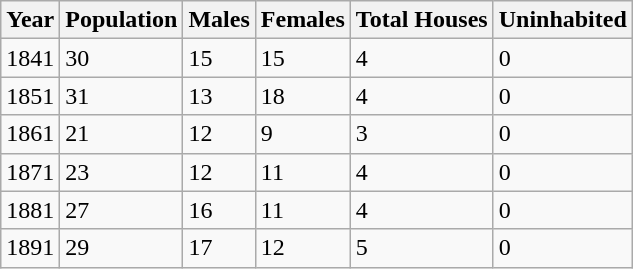<table class="wikitable">
<tr>
<th>Year</th>
<th>Population</th>
<th>Males</th>
<th>Females</th>
<th>Total Houses</th>
<th>Uninhabited</th>
</tr>
<tr>
<td>1841</td>
<td>30</td>
<td>15</td>
<td>15</td>
<td>4</td>
<td>0</td>
</tr>
<tr>
<td>1851</td>
<td>31</td>
<td>13</td>
<td>18</td>
<td>4</td>
<td>0</td>
</tr>
<tr>
<td>1861</td>
<td>21</td>
<td>12</td>
<td>9</td>
<td>3</td>
<td>0</td>
</tr>
<tr>
<td>1871</td>
<td>23</td>
<td>12</td>
<td>11</td>
<td>4</td>
<td>0</td>
</tr>
<tr>
<td>1881</td>
<td>27</td>
<td>16</td>
<td>11</td>
<td>4</td>
<td>0</td>
</tr>
<tr>
<td>1891</td>
<td>29</td>
<td>17</td>
<td>12</td>
<td>5</td>
<td>0</td>
</tr>
</table>
